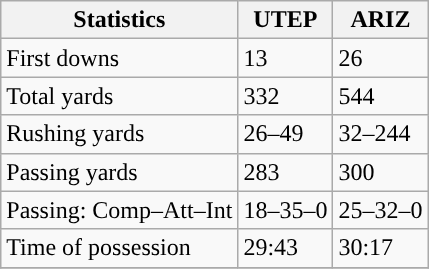<table class="wikitable" style="float: left;">
<tr>
<th>Statistics</th>
<th>UTEP</th>
<th>ARIZ</th>
</tr>
<tr>
<td>First downs</td>
<td>13</td>
<td>26</td>
</tr>
<tr>
<td>Total yards</td>
<td>332</td>
<td>544</td>
</tr>
<tr>
<td>Rushing yards</td>
<td>26–49</td>
<td>32–244</td>
</tr>
<tr>
<td>Passing yards</td>
<td>283</td>
<td>300</td>
</tr>
<tr>
<td>Passing: Comp–Att–Int</td>
<td>18–35–0</td>
<td>25–32–0</td>
</tr>
<tr>
<td>Time of possession</td>
<td>29:43</td>
<td>30:17</td>
</tr>
<tr>
</tr>
</table>
